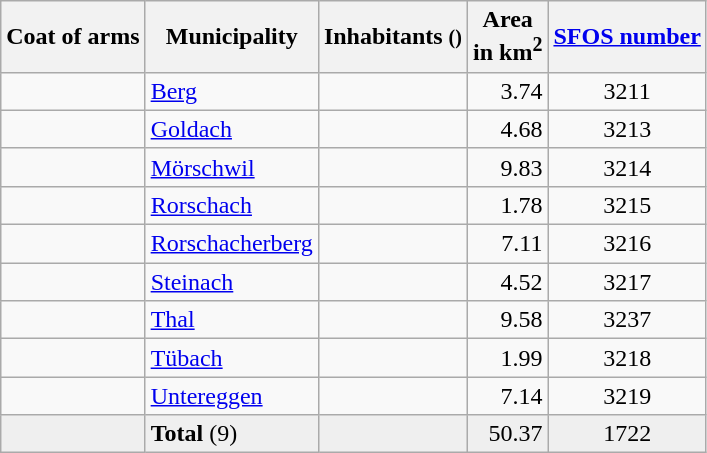<table class="wikitable">
<tr>
<th>Coat of arms</th>
<th>Municipality</th>
<th>Inhabitants <small> ()</small></th>
<th>Area<br>in km<sup>2</sup></th>
<th><a href='#'>SFOS number</a></th>
</tr>
<tr>
<td align="center"></td>
<td><a href='#'>Berg</a></td>
<td align="center"></td>
<td align="right">3.74</td>
<td align="center">3211</td>
</tr>
<tr>
<td align="center"></td>
<td><a href='#'>Goldach</a></td>
<td align="center"></td>
<td align="right">4.68</td>
<td align="center">3213</td>
</tr>
<tr>
<td align="center"></td>
<td><a href='#'>Mörschwil</a></td>
<td align="center"></td>
<td align="right">9.83</td>
<td align="center">3214</td>
</tr>
<tr>
<td align="center"></td>
<td><a href='#'>Rorschach</a></td>
<td align="center"></td>
<td align="right">1.78</td>
<td align="center">3215</td>
</tr>
<tr>
<td align="center"></td>
<td><a href='#'>Rorschacherberg</a></td>
<td align="center"></td>
<td align="right">7.11</td>
<td align="center">3216</td>
</tr>
<tr>
<td align="center"></td>
<td><a href='#'>Steinach</a></td>
<td align="center"></td>
<td align="right">4.52</td>
<td align="center">3217</td>
</tr>
<tr>
<td align="center"></td>
<td><a href='#'>Thal</a></td>
<td align="center"></td>
<td align="right">9.58</td>
<td align="center">3237</td>
</tr>
<tr>
<td align="center"></td>
<td><a href='#'>Tübach</a></td>
<td align="center"></td>
<td align="right">1.99</td>
<td align="center">3218</td>
</tr>
<tr>
<td align="center"></td>
<td><a href='#'>Untereggen</a></td>
<td align="center"></td>
<td align="right">7.14</td>
<td align="center">3219</td>
</tr>
<tr style="background-color:#EFEFEF;">
<td align="center"></td>
<td><strong>Total</strong> (9)</td>
<td align="center"></td>
<td align="right">50.37</td>
<td align="center">1722</td>
</tr>
</table>
